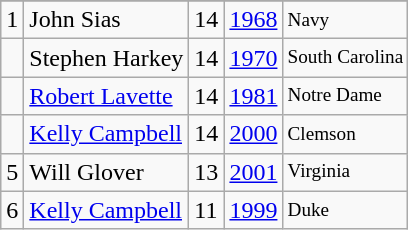<table class="wikitable">
<tr>
</tr>
<tr>
<td>1</td>
<td>John Sias</td>
<td>14</td>
<td><a href='#'>1968</a></td>
<td style="font-size:80%;">Navy</td>
</tr>
<tr>
<td></td>
<td>Stephen Harkey</td>
<td>14</td>
<td><a href='#'>1970</a></td>
<td style="font-size:80%;">South Carolina</td>
</tr>
<tr>
<td></td>
<td><a href='#'>Robert Lavette</a></td>
<td>14</td>
<td><a href='#'>1981</a></td>
<td style="font-size:80%;">Notre Dame</td>
</tr>
<tr>
<td></td>
<td><a href='#'>Kelly Campbell</a></td>
<td>14</td>
<td><a href='#'>2000</a></td>
<td style="font-size:80%;">Clemson</td>
</tr>
<tr>
<td>5</td>
<td>Will Glover</td>
<td>13</td>
<td><a href='#'>2001</a></td>
<td style="font-size:80%;">Virginia</td>
</tr>
<tr>
<td>6</td>
<td><a href='#'>Kelly Campbell</a></td>
<td>11</td>
<td><a href='#'>1999</a></td>
<td style="font-size:80%;">Duke</td>
</tr>
</table>
